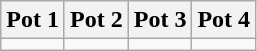<table class="wikitable">
<tr>
<th>Pot 1</th>
<th>Pot 2</th>
<th>Pot 3</th>
<th>Pot 4</th>
</tr>
<tr>
<td valign=top></td>
<td valign=top></td>
<td valign=top></td>
<td valign=top></td>
</tr>
</table>
